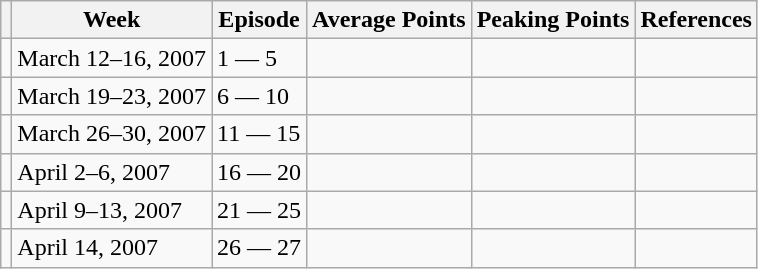<table class="wikitable">
<tr>
<th></th>
<th>Week</th>
<th>Episode</th>
<th>Average Points</th>
<th>Peaking Points</th>
<th>References</th>
</tr>
<tr>
<td></td>
<td>March 12–16, 2007</td>
<td>1 — 5</td>
<td></td>
<td></td>
<td></td>
</tr>
<tr>
<td></td>
<td>March 19–23, 2007</td>
<td>6 — 10</td>
<td></td>
<td></td>
<td></td>
</tr>
<tr>
<td></td>
<td>March 26–30, 2007</td>
<td>11 — 15</td>
<td></td>
<td></td>
<td></td>
</tr>
<tr>
<td></td>
<td>April 2–6, 2007</td>
<td>16 — 20</td>
<td></td>
<td></td>
<td></td>
</tr>
<tr>
<td></td>
<td>April 9–13, 2007</td>
<td>21 — 25</td>
<td></td>
<td></td>
<td></td>
</tr>
<tr>
<td></td>
<td>April 14, 2007</td>
<td>26 — 27</td>
<td></td>
<td></td>
<td></td>
</tr>
</table>
